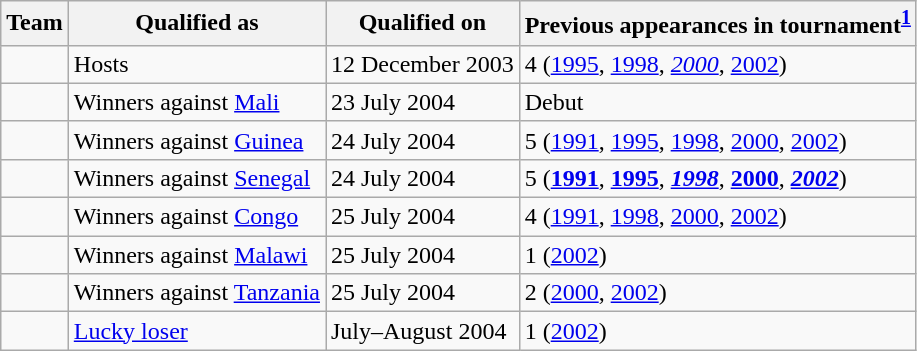<table class="wikitable sortable">
<tr>
<th>Team</th>
<th>Qualified as</th>
<th>Qualified on</th>
<th data-sort-type="number">Previous appearances in tournament<sup><strong><a href='#'>1</a></strong></sup></th>
</tr>
<tr>
<td></td>
<td>Hosts</td>
<td>12 December 2003</td>
<td>4 (<a href='#'>1995</a>, <a href='#'>1998</a>, <em><a href='#'>2000</a></em>, <a href='#'>2002</a>)</td>
</tr>
<tr>
<td></td>
<td>Winners against <a href='#'>Mali</a></td>
<td>23 July 2004</td>
<td>Debut</td>
</tr>
<tr>
<td></td>
<td>Winners against <a href='#'>Guinea</a></td>
<td>24 July 2004</td>
<td>5 (<a href='#'>1991</a>, <a href='#'>1995</a>, <a href='#'>1998</a>, <a href='#'>2000</a>, <a href='#'>2002</a>)</td>
</tr>
<tr>
<td></td>
<td>Winners against <a href='#'>Senegal</a></td>
<td>24 July 2004</td>
<td>5 (<strong><a href='#'>1991</a></strong>, <strong><a href='#'>1995</a></strong>, <strong><em><a href='#'>1998</a></em></strong>, <strong><a href='#'>2000</a></strong>, <strong><em><a href='#'>2002</a></em></strong>)</td>
</tr>
<tr>
<td></td>
<td>Winners against <a href='#'>Congo</a></td>
<td>25 July 2004</td>
<td>4 (<a href='#'>1991</a>, <a href='#'>1998</a>, <a href='#'>2000</a>, <a href='#'>2002</a>)</td>
</tr>
<tr>
<td></td>
<td>Winners against <a href='#'>Malawi</a></td>
<td>25 July 2004</td>
<td>1 (<a href='#'>2002</a>)</td>
</tr>
<tr>
<td></td>
<td>Winners against <a href='#'>Tanzania</a></td>
<td>25 July 2004</td>
<td>2 (<a href='#'>2000</a>, <a href='#'>2002</a>)</td>
</tr>
<tr>
<td></td>
<td><a href='#'>Lucky loser</a></td>
<td>July–August 2004</td>
<td>1 (<a href='#'>2002</a>)</td>
</tr>
</table>
